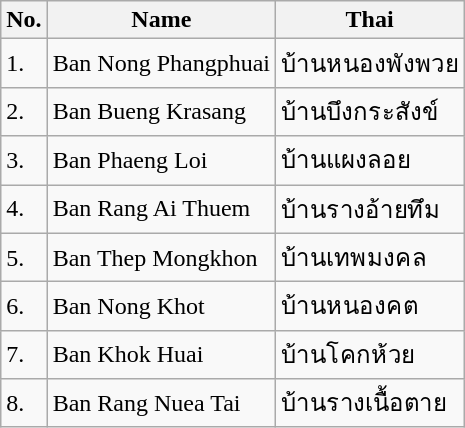<table class="wikitable sortable">
<tr>
<th>No.</th>
<th>Name</th>
<th>Thai</th>
</tr>
<tr>
<td>1.</td>
<td>Ban Nong Phangphuai</td>
<td>บ้านหนองพังพวย</td>
</tr>
<tr>
<td>2.</td>
<td>Ban Bueng Krasang</td>
<td>บ้านบึงกระสังข์</td>
</tr>
<tr>
<td>3.</td>
<td>Ban Phaeng Loi</td>
<td>บ้านแผงลอย</td>
</tr>
<tr>
<td>4.</td>
<td>Ban Rang Ai Thuem</td>
<td>บ้านรางอ้ายทึม</td>
</tr>
<tr>
<td>5.</td>
<td>Ban Thep Mongkhon</td>
<td>บ้านเทพมงคล</td>
</tr>
<tr>
<td>6.</td>
<td>Ban Nong Khot</td>
<td>บ้านหนองคต</td>
</tr>
<tr>
<td>7.</td>
<td>Ban Khok Huai</td>
<td>บ้านโคกห้วย</td>
</tr>
<tr>
<td>8.</td>
<td>Ban Rang Nuea Tai</td>
<td>บ้านรางเนื้อตาย</td>
</tr>
</table>
